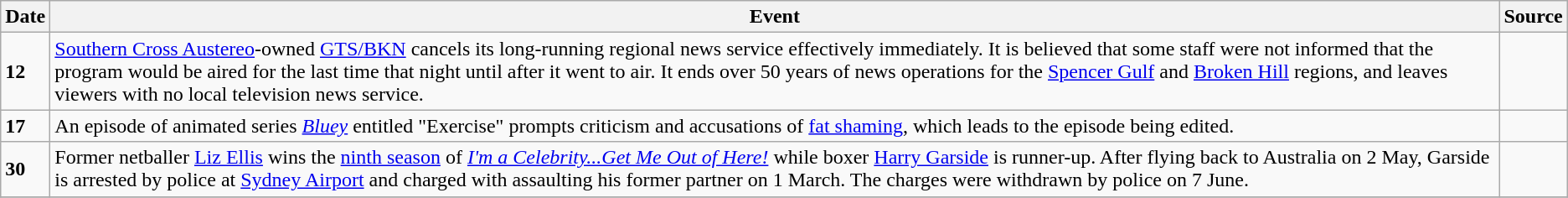<table class="wikitable">
<tr>
<th>Date</th>
<th>Event</th>
<th>Source</th>
</tr>
<tr>
<td><strong>12</strong></td>
<td><a href='#'>Southern Cross Austereo</a>-owned <a href='#'>GTS/BKN</a> cancels its long-running regional news service effectively immediately. It is believed that some staff were not informed that the program would be aired for the last time that night until after it went to air. It ends over 50 years of news operations for the <a href='#'>Spencer Gulf</a> and <a href='#'>Broken Hill</a> regions, and leaves viewers with no local television news service.</td>
<td></td>
</tr>
<tr>
<td><strong>17</strong></td>
<td>An episode of animated series <em><a href='#'>Bluey</a></em> entitled "Exercise" prompts criticism and accusations of <a href='#'>fat shaming</a>, which leads to the episode being edited.</td>
<td></td>
</tr>
<tr>
<td><strong>30</strong></td>
<td>Former netballer <a href='#'>Liz Ellis</a> wins the <a href='#'>ninth season</a> of <em><a href='#'>I'm a Celebrity...Get Me Out of Here!</a></em> while boxer <a href='#'>Harry Garside</a> is runner-up. After flying back to Australia on 2 May, Garside is arrested by police at <a href='#'>Sydney Airport</a> and charged with assaulting his former partner on 1 March. The charges were withdrawn by police on 7 June.</td>
<td></td>
</tr>
<tr>
</tr>
</table>
